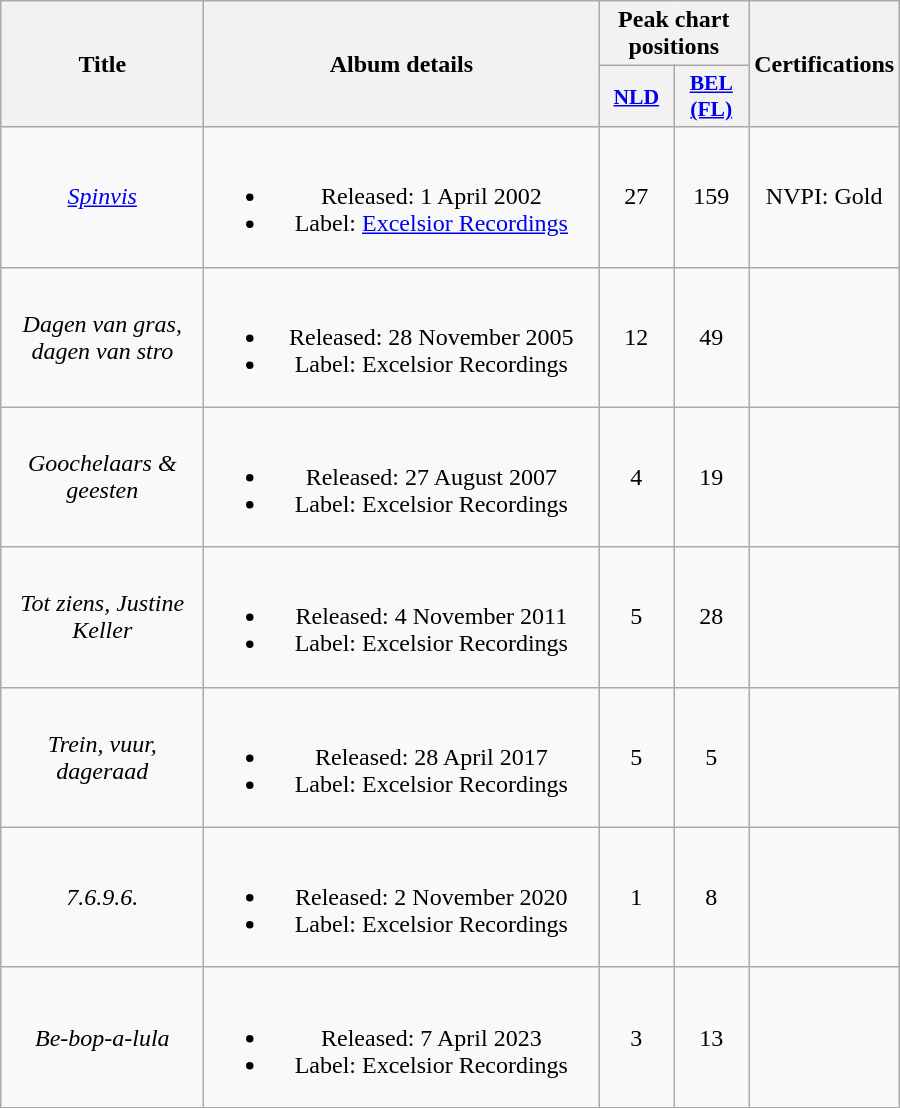<table class="wikitable" style="text-align:center;">
<tr>
<th scope="col" rowspan="2" style="width:8em;">Title</th>
<th scope="col" rowspan="2" style="width:16em;">Album details</th>
<th scope="col" colspan="2">Peak chart positions</th>
<th rowspan="2">Certifications</th>
</tr>
<tr>
<th scope="col" style="width:3em;font-size:90%;"><a href='#'>NLD</a><br></th>
<th scope="col" style="width:3em;font-size:90%;"><a href='#'>BEL<br>(FL)</a><br></th>
</tr>
<tr>
<td><em><a href='#'>Spinvis</a></em></td>
<td><br><ul><li>Released: 1 April 2002</li><li>Label: <a href='#'>Excelsior Recordings</a></li></ul></td>
<td>27</td>
<td>159</td>
<td>NVPI: Gold</td>
</tr>
<tr>
<td><em>Dagen van gras, dagen van stro</em></td>
<td><br><ul><li>Released: 28 November 2005</li><li>Label: Excelsior Recordings</li></ul></td>
<td>12</td>
<td>49</td>
<td></td>
</tr>
<tr>
<td><em>Goochelaars & geesten</em></td>
<td><br><ul><li>Released: 27 August 2007</li><li>Label: Excelsior Recordings</li></ul></td>
<td>4</td>
<td>19</td>
<td></td>
</tr>
<tr>
<td><em>Tot ziens, Justine Keller</em></td>
<td><br><ul><li>Released: 4 November 2011</li><li>Label: Excelsior Recordings</li></ul></td>
<td>5</td>
<td>28</td>
<td></td>
</tr>
<tr>
<td><em>Trein, vuur, dageraad</em></td>
<td><br><ul><li>Released: 28 April 2017</li><li>Label: Excelsior Recordings</li></ul></td>
<td>5</td>
<td>5</td>
<td></td>
</tr>
<tr>
<td><em>7.6.9.6.</em></td>
<td><br><ul><li>Released: 2 November 2020</li><li>Label: Excelsior Recordings</li></ul></td>
<td>1</td>
<td>8</td>
<td></td>
</tr>
<tr>
<td><em>Be-bop-a-lula</em></td>
<td><br><ul><li>Released: 7 April 2023</li><li>Label: Excelsior Recordings</li></ul></td>
<td>3</td>
<td>13</td>
<td></td>
</tr>
</table>
